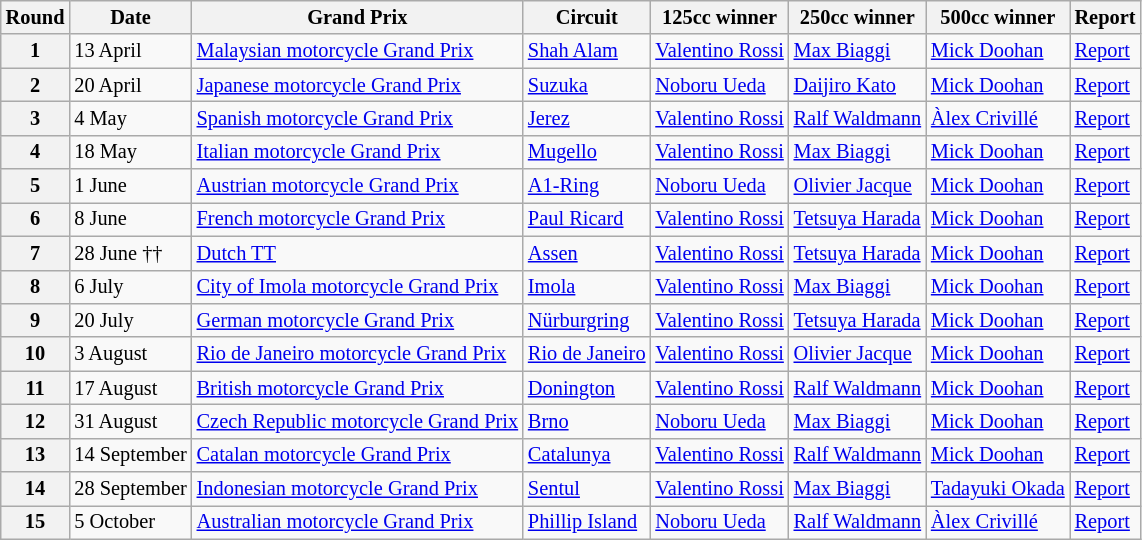<table class="wikitable" style="font-size: 85%">
<tr>
<th>Round</th>
<th>Date</th>
<th>Grand Prix</th>
<th>Circuit</th>
<th>125cc winner</th>
<th>250cc winner</th>
<th>500cc winner</th>
<th>Report</th>
</tr>
<tr>
<th>1</th>
<td>13 April</td>
<td> <a href='#'>Malaysian motorcycle Grand Prix</a></td>
<td><a href='#'>Shah Alam</a></td>
<td> <a href='#'>Valentino Rossi</a></td>
<td> <a href='#'>Max Biaggi</a></td>
<td> <a href='#'>Mick Doohan</a></td>
<td><a href='#'>Report</a></td>
</tr>
<tr>
<th>2</th>
<td>20 April</td>
<td> <a href='#'>Japanese motorcycle Grand Prix</a></td>
<td><a href='#'>Suzuka</a></td>
<td> <a href='#'>Noboru Ueda</a></td>
<td> <a href='#'>Daijiro Kato</a></td>
<td> <a href='#'>Mick Doohan</a></td>
<td><a href='#'>Report</a></td>
</tr>
<tr>
<th>3</th>
<td>4 May</td>
<td> <a href='#'>Spanish motorcycle Grand Prix</a></td>
<td><a href='#'>Jerez</a></td>
<td> <a href='#'>Valentino Rossi</a></td>
<td> <a href='#'>Ralf Waldmann</a></td>
<td> <a href='#'>Àlex Crivillé</a></td>
<td><a href='#'>Report</a></td>
</tr>
<tr>
<th>4</th>
<td>18 May</td>
<td> <a href='#'>Italian motorcycle Grand Prix</a></td>
<td><a href='#'>Mugello</a></td>
<td> <a href='#'>Valentino Rossi</a></td>
<td> <a href='#'>Max Biaggi</a></td>
<td> <a href='#'>Mick Doohan</a></td>
<td><a href='#'>Report</a></td>
</tr>
<tr>
<th>5</th>
<td>1 June</td>
<td> <a href='#'>Austrian motorcycle Grand Prix</a></td>
<td><a href='#'>A1-Ring</a></td>
<td> <a href='#'>Noboru Ueda</a></td>
<td> <a href='#'>Olivier Jacque</a></td>
<td> <a href='#'>Mick Doohan</a></td>
<td><a href='#'>Report</a></td>
</tr>
<tr>
<th>6</th>
<td>8 June</td>
<td> <a href='#'>French motorcycle Grand Prix</a></td>
<td><a href='#'>Paul Ricard</a></td>
<td> <a href='#'>Valentino Rossi</a></td>
<td> <a href='#'>Tetsuya Harada</a></td>
<td> <a href='#'>Mick Doohan</a></td>
<td><a href='#'>Report</a></td>
</tr>
<tr>
<th>7</th>
<td>28 June ††</td>
<td> <a href='#'>Dutch TT</a></td>
<td><a href='#'>Assen</a></td>
<td> <a href='#'>Valentino Rossi</a></td>
<td> <a href='#'>Tetsuya Harada</a></td>
<td> <a href='#'>Mick Doohan</a></td>
<td><a href='#'>Report</a></td>
</tr>
<tr>
<th>8</th>
<td>6 July</td>
<td> <a href='#'>City of Imola motorcycle Grand Prix</a></td>
<td><a href='#'>Imola</a></td>
<td> <a href='#'>Valentino Rossi</a></td>
<td> <a href='#'>Max Biaggi</a></td>
<td> <a href='#'>Mick Doohan</a></td>
<td><a href='#'>Report</a></td>
</tr>
<tr>
<th>9</th>
<td>20 July</td>
<td> <a href='#'>German motorcycle Grand Prix</a></td>
<td><a href='#'>Nürburgring</a></td>
<td> <a href='#'>Valentino Rossi</a></td>
<td> <a href='#'>Tetsuya Harada</a></td>
<td> <a href='#'>Mick Doohan</a></td>
<td><a href='#'>Report</a></td>
</tr>
<tr>
<th>10</th>
<td>3 August</td>
<td> <a href='#'>Rio de Janeiro motorcycle Grand Prix</a></td>
<td><a href='#'>Rio de Janeiro</a></td>
<td> <a href='#'>Valentino Rossi</a></td>
<td> <a href='#'>Olivier Jacque</a></td>
<td> <a href='#'>Mick Doohan</a></td>
<td><a href='#'>Report</a></td>
</tr>
<tr>
<th>11</th>
<td>17 August</td>
<td> <a href='#'>British motorcycle Grand Prix</a></td>
<td><a href='#'>Donington</a></td>
<td> <a href='#'>Valentino Rossi</a></td>
<td> <a href='#'>Ralf Waldmann</a></td>
<td> <a href='#'>Mick Doohan</a></td>
<td><a href='#'>Report</a></td>
</tr>
<tr>
<th>12</th>
<td>31 August</td>
<td> <a href='#'>Czech Republic motorcycle Grand Prix</a></td>
<td><a href='#'>Brno</a></td>
<td> <a href='#'>Noboru Ueda</a></td>
<td> <a href='#'>Max Biaggi</a></td>
<td> <a href='#'>Mick Doohan</a></td>
<td><a href='#'>Report</a></td>
</tr>
<tr>
<th>13</th>
<td>14 September</td>
<td> <a href='#'>Catalan motorcycle Grand Prix</a></td>
<td><a href='#'>Catalunya</a></td>
<td> <a href='#'>Valentino Rossi</a></td>
<td> <a href='#'>Ralf Waldmann</a></td>
<td> <a href='#'>Mick Doohan</a></td>
<td><a href='#'>Report</a></td>
</tr>
<tr>
<th>14</th>
<td>28 September</td>
<td> <a href='#'>Indonesian motorcycle Grand Prix</a></td>
<td><a href='#'>Sentul</a></td>
<td> <a href='#'>Valentino Rossi</a></td>
<td> <a href='#'>Max Biaggi</a></td>
<td> <a href='#'>Tadayuki Okada</a></td>
<td><a href='#'>Report</a></td>
</tr>
<tr>
<th>15</th>
<td>5 October</td>
<td> <a href='#'>Australian motorcycle Grand Prix</a></td>
<td><a href='#'>Phillip Island</a></td>
<td> <a href='#'>Noboru Ueda</a></td>
<td> <a href='#'>Ralf Waldmann</a></td>
<td> <a href='#'>Àlex Crivillé</a></td>
<td><a href='#'>Report</a></td>
</tr>
</table>
